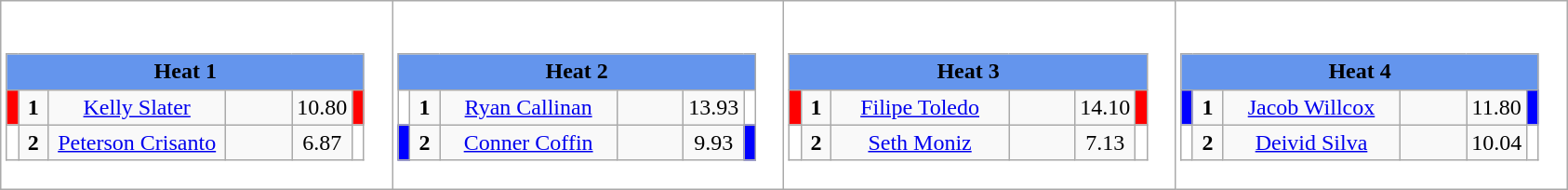<table class="wikitable" style="background:#fff;">
<tr>
<td><div><br><table class="wikitable">
<tr>
<td colspan="6"  style="text-align:center; background:#6495ed;"><strong>Heat 1</strong></td>
</tr>
<tr>
<td style="width:01px; background: #f00;"></td>
<td style="width:14px; text-align:center;"><strong>1</strong></td>
<td style="width:120px; text-align:center;"><a href='#'>Kelly Slater</a></td>
<td style="width:40px; text-align:center;"></td>
<td style="width:20px; text-align:center;">10.80</td>
<td style="width:01px; background: #f00;"></td>
</tr>
<tr>
<td style="width:01px; background: #fff;"></td>
<td style="width:14px; text-align:center;"><strong>2</strong></td>
<td style="width:120px; text-align:center;"><a href='#'>Peterson Crisanto</a></td>
<td style="width:40px; text-align:center;"></td>
<td style="width:20px; text-align:center;">6.87</td>
<td style="width:01px; background: #fff;"></td>
</tr>
</table>
</div></td>
<td><div><br><table class="wikitable">
<tr>
<td colspan="6"  style="text-align:center; background:#6495ed;"><strong>Heat 2</strong></td>
</tr>
<tr>
<td style="width:01px; background: #fff;"></td>
<td style="width:14px; text-align:center;"><strong>1</strong></td>
<td style="width:120px; text-align:center;"><a href='#'>Ryan Callinan</a></td>
<td style="width:40px; text-align:center;"></td>
<td style="width:20px; text-align:center;">13.93</td>
<td style="width:01px; background: #fff;"></td>
</tr>
<tr>
<td style="width:01px; background: #00f;"></td>
<td style="width:14px; text-align:center;"><strong>2</strong></td>
<td style="width:120px; text-align:center;"><a href='#'>Conner Coffin</a></td>
<td style="width:40px; text-align:center;"></td>
<td style="width:20px; text-align:center;">9.93</td>
<td style="width:01px; background: #00f;"></td>
</tr>
</table>
</div></td>
<td><div><br><table class="wikitable">
<tr>
<td colspan="6"  style="text-align:center; background:#6495ed;"><strong>Heat 3</strong></td>
</tr>
<tr>
<td style="width:01px; background: #f00;"></td>
<td style="width:14px; text-align:center;"><strong>1</strong></td>
<td style="width:120px; text-align:center;"><a href='#'>Filipe Toledo</a></td>
<td style="width:40px; text-align:center;"></td>
<td style="width:20px; text-align:center;">14.10</td>
<td style="width:01px; background: #f00;"></td>
</tr>
<tr>
<td style="width:01px; background: #fff;"></td>
<td style="width:14px; text-align:center;"><strong>2</strong></td>
<td style="width:120px; text-align:center;"><a href='#'>Seth Moniz</a></td>
<td style="width:40px; text-align:center;"></td>
<td style="width:20px; text-align:center;">7.13</td>
<td style="width:01px; background: #fff;"></td>
</tr>
</table>
</div></td>
<td><div><br><table class="wikitable">
<tr>
<td colspan="6"  style="text-align:center; background:#6495ed;"><strong>Heat 4</strong></td>
</tr>
<tr>
<td style="width:01px; background: #00f;"></td>
<td style="width:14px; text-align:center;"><strong>1</strong></td>
<td style="width:120px; text-align:center;"><a href='#'>Jacob Willcox</a></td>
<td style="width:40px; text-align:center;"></td>
<td style="width:20px; text-align:center;">11.80</td>
<td style="width:01px; background: #00f;"></td>
</tr>
<tr>
<td style="width:01px; background: #fff;"></td>
<td style="width:14px; text-align:center;"><strong>2</strong></td>
<td style="width:120px; text-align:center;"><a href='#'>Deivid Silva</a></td>
<td style="width:40px; text-align:center;"></td>
<td style="width:20px; text-align:center;">10.04</td>
<td style="width:01px; background: #fff;"></td>
</tr>
</table>
</div></td>
</tr>
</table>
